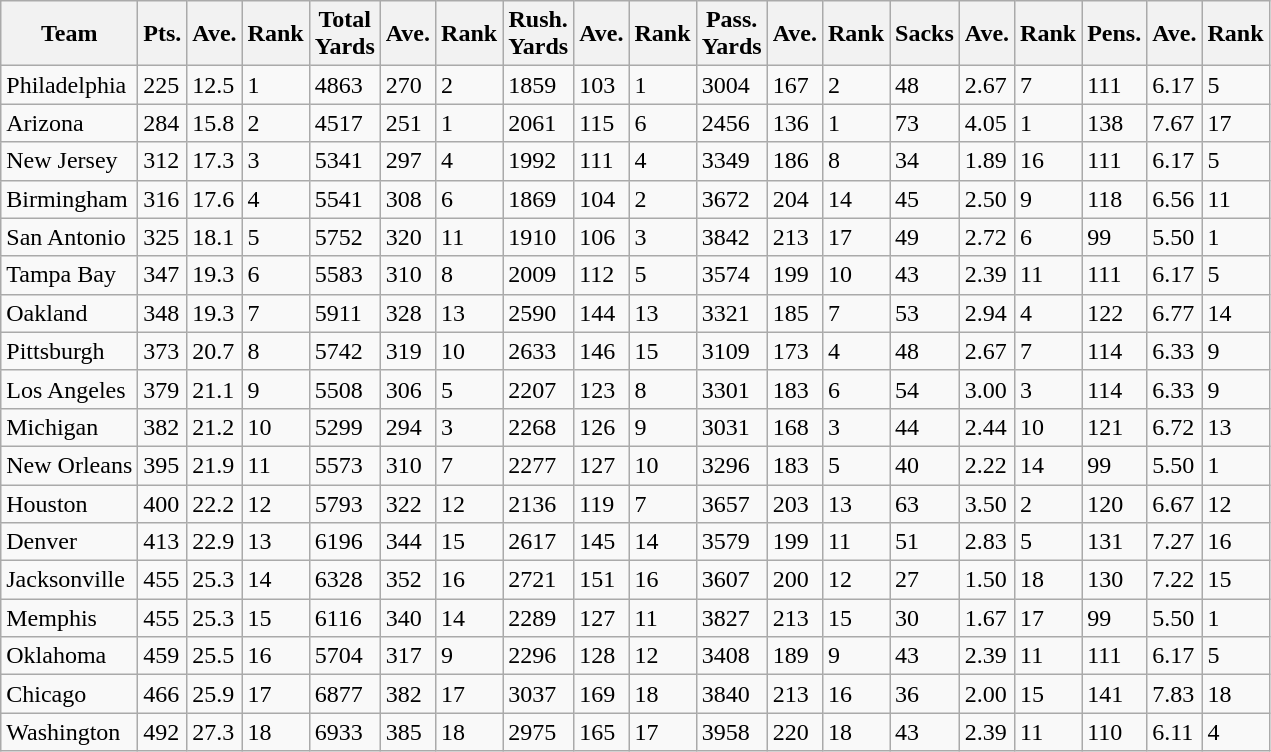<table class="wikitable sortable">
<tr>
<th>Team</th>
<th>Pts.</th>
<th>Ave.</th>
<th>Rank</th>
<th>Total<br>Yards</th>
<th>Ave.</th>
<th>Rank</th>
<th>Rush.<br>Yards</th>
<th>Ave.</th>
<th>Rank</th>
<th>Pass.<br>Yards</th>
<th>Ave.</th>
<th>Rank</th>
<th>Sacks</th>
<th>Ave.</th>
<th>Rank</th>
<th>Pens.</th>
<th>Ave.</th>
<th>Rank</th>
</tr>
<tr>
<td>Philadelphia</td>
<td>225</td>
<td>12.5</td>
<td>1</td>
<td>4863</td>
<td>270</td>
<td>2</td>
<td>1859</td>
<td>103</td>
<td>1</td>
<td>3004</td>
<td>167</td>
<td>2</td>
<td>48</td>
<td>2.67</td>
<td>7</td>
<td>111</td>
<td>6.17</td>
<td>5</td>
</tr>
<tr>
<td>Arizona</td>
<td>284</td>
<td>15.8</td>
<td>2</td>
<td>4517</td>
<td>251</td>
<td>1</td>
<td>2061</td>
<td>115</td>
<td>6</td>
<td>2456</td>
<td>136</td>
<td>1</td>
<td>73</td>
<td>4.05</td>
<td>1</td>
<td>138</td>
<td>7.67</td>
<td>17</td>
</tr>
<tr>
<td>New Jersey</td>
<td>312</td>
<td>17.3</td>
<td>3</td>
<td>5341</td>
<td>297</td>
<td>4</td>
<td>1992</td>
<td>111</td>
<td>4</td>
<td>3349</td>
<td>186</td>
<td>8</td>
<td>34</td>
<td>1.89</td>
<td>16</td>
<td>111</td>
<td>6.17</td>
<td>5</td>
</tr>
<tr>
<td>Birmingham</td>
<td>316</td>
<td>17.6</td>
<td>4</td>
<td>5541</td>
<td>308</td>
<td>6</td>
<td>1869</td>
<td>104</td>
<td>2</td>
<td>3672</td>
<td>204</td>
<td>14</td>
<td>45</td>
<td>2.50</td>
<td>9</td>
<td>118</td>
<td>6.56</td>
<td>11</td>
</tr>
<tr>
<td>San Antonio</td>
<td>325</td>
<td>18.1</td>
<td>5</td>
<td>5752</td>
<td>320</td>
<td>11</td>
<td>1910</td>
<td>106</td>
<td>3</td>
<td>3842</td>
<td>213</td>
<td>17</td>
<td>49</td>
<td>2.72</td>
<td>6</td>
<td>99</td>
<td>5.50</td>
<td>1</td>
</tr>
<tr>
<td>Tampa Bay</td>
<td>347</td>
<td>19.3</td>
<td>6</td>
<td>5583</td>
<td>310</td>
<td>8</td>
<td>2009</td>
<td>112</td>
<td>5</td>
<td>3574</td>
<td>199</td>
<td>10</td>
<td>43</td>
<td>2.39</td>
<td>11</td>
<td>111</td>
<td>6.17</td>
<td>5</td>
</tr>
<tr>
<td>Oakland</td>
<td>348</td>
<td>19.3</td>
<td>7</td>
<td>5911</td>
<td>328</td>
<td>13</td>
<td>2590</td>
<td>144</td>
<td>13</td>
<td>3321</td>
<td>185</td>
<td>7</td>
<td>53</td>
<td>2.94</td>
<td>4</td>
<td>122</td>
<td>6.77</td>
<td>14</td>
</tr>
<tr>
<td>Pittsburgh</td>
<td>373</td>
<td>20.7</td>
<td>8</td>
<td>5742</td>
<td>319</td>
<td>10</td>
<td>2633</td>
<td>146</td>
<td>15</td>
<td>3109</td>
<td>173</td>
<td>4</td>
<td>48</td>
<td>2.67</td>
<td>7</td>
<td>114</td>
<td>6.33</td>
<td>9</td>
</tr>
<tr>
<td>Los Angeles</td>
<td>379</td>
<td>21.1</td>
<td>9</td>
<td>5508</td>
<td>306</td>
<td>5</td>
<td>2207</td>
<td>123</td>
<td>8</td>
<td>3301</td>
<td>183</td>
<td>6</td>
<td>54</td>
<td>3.00</td>
<td>3</td>
<td>114</td>
<td>6.33</td>
<td>9</td>
</tr>
<tr>
<td>Michigan</td>
<td>382</td>
<td>21.2</td>
<td>10</td>
<td>5299</td>
<td>294</td>
<td>3</td>
<td>2268</td>
<td>126</td>
<td>9</td>
<td>3031</td>
<td>168</td>
<td>3</td>
<td>44</td>
<td>2.44</td>
<td>10</td>
<td>121</td>
<td>6.72</td>
<td>13</td>
</tr>
<tr>
<td>New Orleans</td>
<td>395</td>
<td>21.9</td>
<td>11</td>
<td>5573</td>
<td>310</td>
<td>7</td>
<td>2277</td>
<td>127</td>
<td>10</td>
<td>3296</td>
<td>183</td>
<td>5</td>
<td>40</td>
<td>2.22</td>
<td>14</td>
<td>99</td>
<td>5.50</td>
<td>1</td>
</tr>
<tr>
<td>Houston</td>
<td>400</td>
<td>22.2</td>
<td>12</td>
<td>5793</td>
<td>322</td>
<td>12</td>
<td>2136</td>
<td>119</td>
<td>7</td>
<td>3657</td>
<td>203</td>
<td>13</td>
<td>63</td>
<td>3.50</td>
<td>2</td>
<td>120</td>
<td>6.67</td>
<td>12</td>
</tr>
<tr>
<td>Denver</td>
<td>413</td>
<td>22.9</td>
<td>13</td>
<td>6196</td>
<td>344</td>
<td>15</td>
<td>2617</td>
<td>145</td>
<td>14</td>
<td>3579</td>
<td>199</td>
<td>11</td>
<td>51</td>
<td>2.83</td>
<td>5</td>
<td>131</td>
<td>7.27</td>
<td>16</td>
</tr>
<tr>
<td>Jacksonville</td>
<td>455</td>
<td>25.3</td>
<td>14</td>
<td>6328</td>
<td>352</td>
<td>16</td>
<td>2721</td>
<td>151</td>
<td>16</td>
<td>3607</td>
<td>200</td>
<td>12</td>
<td>27</td>
<td>1.50</td>
<td>18</td>
<td>130</td>
<td>7.22</td>
<td>15</td>
</tr>
<tr>
<td>Memphis</td>
<td>455</td>
<td>25.3</td>
<td>15</td>
<td>6116</td>
<td>340</td>
<td>14</td>
<td>2289</td>
<td>127</td>
<td>11</td>
<td>3827</td>
<td>213</td>
<td>15</td>
<td>30</td>
<td>1.67</td>
<td>17</td>
<td>99</td>
<td>5.50</td>
<td>1</td>
</tr>
<tr>
<td>Oklahoma</td>
<td>459</td>
<td>25.5</td>
<td>16</td>
<td>5704</td>
<td>317</td>
<td>9</td>
<td>2296</td>
<td>128</td>
<td>12</td>
<td>3408</td>
<td>189</td>
<td>9</td>
<td>43</td>
<td>2.39</td>
<td>11</td>
<td>111</td>
<td>6.17</td>
<td>5</td>
</tr>
<tr>
<td>Chicago</td>
<td>466</td>
<td>25.9</td>
<td>17</td>
<td>6877</td>
<td>382</td>
<td>17</td>
<td>3037</td>
<td>169</td>
<td>18</td>
<td>3840</td>
<td>213</td>
<td>16</td>
<td>36</td>
<td>2.00</td>
<td>15</td>
<td>141</td>
<td>7.83</td>
<td>18</td>
</tr>
<tr>
<td>Washington</td>
<td>492</td>
<td>27.3</td>
<td>18</td>
<td>6933</td>
<td>385</td>
<td>18</td>
<td>2975</td>
<td>165</td>
<td>17</td>
<td>3958</td>
<td>220</td>
<td>18</td>
<td>43</td>
<td>2.39</td>
<td>11</td>
<td>110</td>
<td>6.11</td>
<td>4</td>
</tr>
</table>
